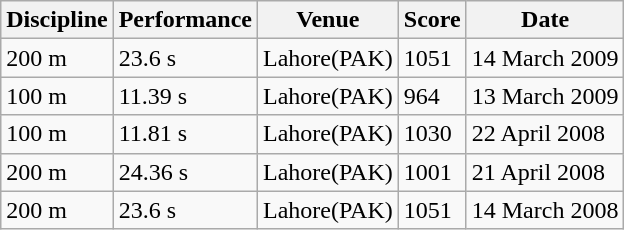<table class="wikitable">
<tr>
<th>Discipline</th>
<th>Performance</th>
<th>Venue</th>
<th>Score</th>
<th>Date</th>
</tr>
<tr>
<td>200 m</td>
<td>23.6 s</td>
<td>Lahore(PAK)</td>
<td>1051</td>
<td>14 March 2009</td>
</tr>
<tr>
<td>100 m</td>
<td>11.39 s</td>
<td>Lahore(PAK)</td>
<td>964</td>
<td>13 March 2009</td>
</tr>
<tr>
<td>100 m</td>
<td>11.81 s</td>
<td>Lahore(PAK)</td>
<td>1030</td>
<td>22 April 2008</td>
</tr>
<tr>
<td>200 m</td>
<td>24.36 s</td>
<td>Lahore(PAK)</td>
<td>1001</td>
<td>21 April 2008</td>
</tr>
<tr>
<td>200 m</td>
<td>23.6 s</td>
<td>Lahore(PAK)</td>
<td>1051</td>
<td>14 March 2008</td>
</tr>
</table>
